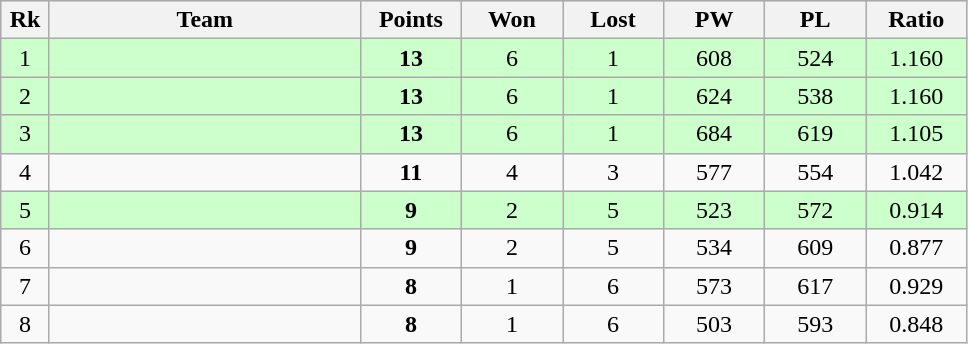<table class=wikitable style="text-align:center">
<tr bgcolor="#dcdcdc">
<th width="25">Rk</th>
<th width="200">Team</th>
<th width="60">Points</th>
<th width="60">Won</th>
<th width="60">Lost</th>
<th width="60">PW</th>
<th width="60">PL</th>
<th width="60">Ratio</th>
</tr>
<tr bgcolor="ccffcc">
<td>1</td>
<td align=left></td>
<td><strong>13</strong></td>
<td>6</td>
<td>1</td>
<td>608</td>
<td>524</td>
<td>1.160</td>
</tr>
<tr bgcolor="ccffcc">
<td>2</td>
<td align=left></td>
<td><strong>13</strong></td>
<td>6</td>
<td>1</td>
<td>624</td>
<td>538</td>
<td>1.160</td>
</tr>
<tr bgcolor="ccffcc">
<td>3</td>
<td align=left></td>
<td><strong>13</strong></td>
<td>6</td>
<td>1</td>
<td>684</td>
<td>619</td>
<td>1.105</td>
</tr>
<tr>
<td>4</td>
<td align=left></td>
<td><strong>11</strong></td>
<td>4</td>
<td>3</td>
<td>577</td>
<td>554</td>
<td>1.042</td>
</tr>
<tr bgcolor="#ccffcc">
<td>5</td>
<td align=left></td>
<td><strong>9</strong></td>
<td>2</td>
<td>5</td>
<td>523</td>
<td>572</td>
<td>0.914</td>
</tr>
<tr>
<td>6</td>
<td align=left></td>
<td><strong>9</strong></td>
<td>2</td>
<td>5</td>
<td>534</td>
<td>609</td>
<td>0.877</td>
</tr>
<tr>
<td>7</td>
<td align=left></td>
<td><strong>8</strong></td>
<td>1</td>
<td>6</td>
<td>573</td>
<td>617</td>
<td>0.929</td>
</tr>
<tr>
<td>8</td>
<td align=left></td>
<td><strong>8</strong></td>
<td>1</td>
<td>6</td>
<td>503</td>
<td>593</td>
<td>0.848</td>
</tr>
</table>
